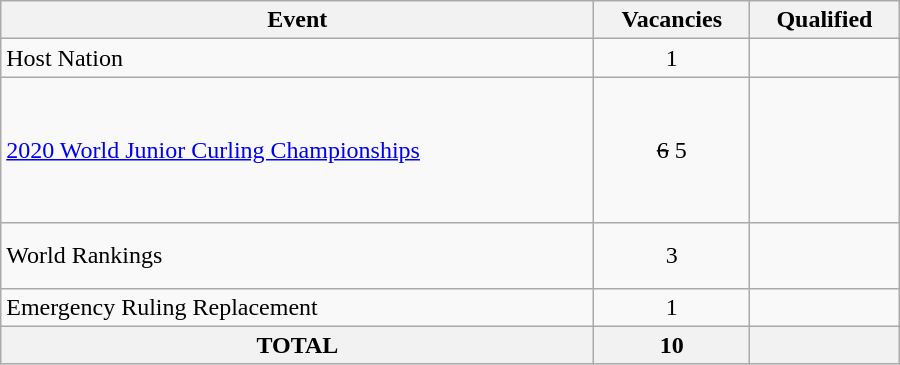<table class="wikitable" style="width:600px">
<tr>
<th>Event</th>
<th>Vacancies</th>
<th>Qualified</th>
</tr>
<tr>
<td>Host Nation</td>
<td align=center>1</td>
<td></td>
</tr>
<tr>
<td><a href='#'>2020 World Junior Curling Championships</a></td>
<td align=center><s>6</s> 5</td>
<td><br><br><s></s><br><br><br></td>
</tr>
<tr>
<td>World Rankings</td>
<td align=center>3</td>
<td><br><br></td>
</tr>
<tr>
<td>Emergency Ruling Replacement</td>
<td align=center>1</td>
<td></td>
</tr>
<tr>
<th>TOTAL</th>
<th>10</th>
<th></th>
</tr>
</table>
